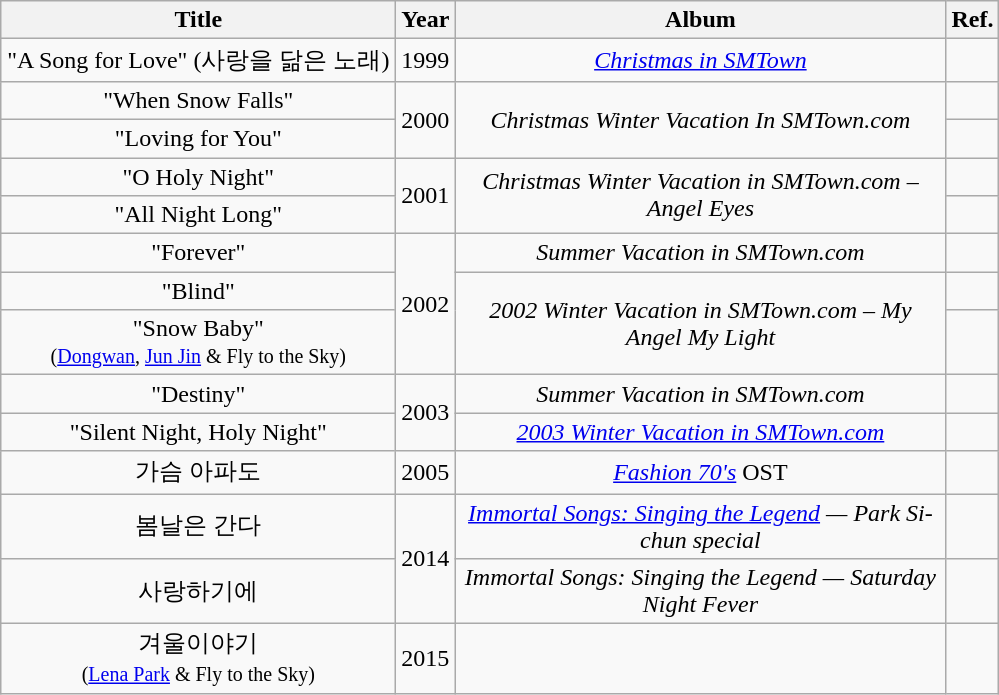<table class="wikitable plainrowheaders" style="text-align:center;" border="1">
<tr>
<th scope="col" style="width:16em;">Title</th>
<th scope="col">Year</th>
<th scope="col" style="width:20em;">Album</th>
<th scope="col">Ref.</th>
</tr>
<tr>
<td>"A Song for Love" (사랑을 닮은 노래)</td>
<td>1999</td>
<td><em><a href='#'>Christmas in SMTown</a></em></td>
<td></td>
</tr>
<tr>
<td>"When Snow Falls"</td>
<td rowspan="2">2000</td>
<td rowspan="2"><em>Christmas Winter Vacation In SMTown.com</em></td>
<td></td>
</tr>
<tr>
<td>"Loving for You"</td>
<td></td>
</tr>
<tr>
<td>"O Holy Night"</td>
<td rowspan="2">2001</td>
<td rowspan="2"><em>Christmas Winter Vacation in SMTown.com – Angel Eyes</em></td>
<td></td>
</tr>
<tr>
<td>"All Night Long"</td>
<td></td>
</tr>
<tr>
<td>"Forever"</td>
<td rowspan="3">2002</td>
<td><em>Summer Vacation in SMTown.com</em></td>
<td></td>
</tr>
<tr>
<td>"Blind"</td>
<td rowspan="2"><em>2002 Winter Vacation in SMTown.com – My Angel My Light</em></td>
<td></td>
</tr>
<tr>
<td>"Snow Baby"<br><small>(<a href='#'>Dongwan</a>, <a href='#'>Jun Jin</a> & Fly to the Sky)</small></td>
<td></td>
</tr>
<tr>
<td>"Destiny"</td>
<td rowspan="2">2003</td>
<td><em>Summer Vacation in SMTown.com</em></td>
<td></td>
</tr>
<tr>
<td>"Silent Night, Holy Night"</td>
<td><em><a href='#'>2003 Winter Vacation in SMTown.com</a></em></td>
<td></td>
</tr>
<tr>
<td>가슴 아파도</td>
<td>2005</td>
<td><em><a href='#'>Fashion 70's</a></em> OST</td>
<td></td>
</tr>
<tr>
<td>봄날은 간다</td>
<td rowspan="2">2014</td>
<td><em><a href='#'>Immortal Songs: Singing the Legend</a> — Park Si-chun special</em></td>
<td></td>
</tr>
<tr>
<td>사랑하기에</td>
<td><em>Immortal Songs: Singing the Legend — Saturday Night Fever</em></td>
<td></td>
</tr>
<tr>
<td>겨울이야기<br><small>(<a href='#'>Lena Park</a> & Fly to the Sky)</small></td>
<td>2015</td>
<td></td>
<td></td>
</tr>
</table>
